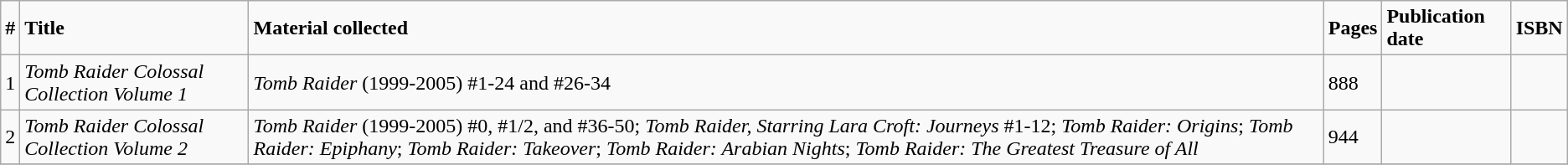<table class="wikitable">
<tr>
<td><strong>#</strong></td>
<td><strong>Title</strong></td>
<td><strong>Material collected</strong></td>
<td><strong>Pages</strong></td>
<td><strong>Publication date</strong></td>
<td><strong>ISBN</strong></td>
</tr>
<tr>
<td>1</td>
<td><em>Tomb Raider Colossal Collection Volume 1</em></td>
<td><em>Tomb Raider</em> (1999-2005) #1-24 and #26-34</td>
<td>888</td>
<td></td>
<td></td>
</tr>
<tr>
<td>2</td>
<td><em>Tomb Raider Colossal Collection Volume 2</em></td>
<td><em>Tomb Raider</em> (1999-2005) #0, #1/2, and #36-50; <em>Tomb Raider, Starring Lara Croft: Journeys</em> #1-12; <em>Tomb Raider: Origins</em>; <em>Tomb Raider: Epiphany</em>; <em>Tomb Raider: Takeover</em>; <em>Tomb Raider: Arabian Nights</em>; <em>Tomb Raider: The Greatest Treasure of All</em></td>
<td>944</td>
<td></td>
<td></td>
</tr>
<tr>
</tr>
</table>
